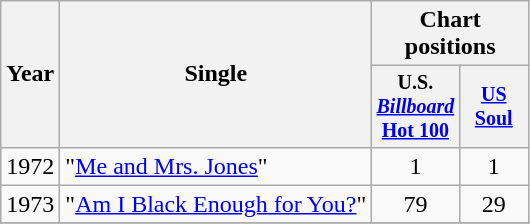<table class="wikitable" style="text-align:center;">
<tr>
<th rowspan="2">Year</th>
<th rowspan="2">Single</th>
<th colspan="3">Chart positions</th>
</tr>
<tr style="font-size:smaller;">
<th width="40">U.S. <a href='#'><em>Billboard</em> Hot 100</a></th>
<th width="40"><a href='#'>US<br>Soul</a></th>
</tr>
<tr>
<td rowspan="1">1972</td>
<td align="left">"<a href='#'>Me and Mrs. Jones</a>"</td>
<td>1</td>
<td>1</td>
</tr>
<tr>
<td rowspan="1">1973</td>
<td align="left">"<a href='#'>Am I Black Enough for You?</a>"</td>
<td>79</td>
<td>29</td>
</tr>
<tr>
</tr>
</table>
